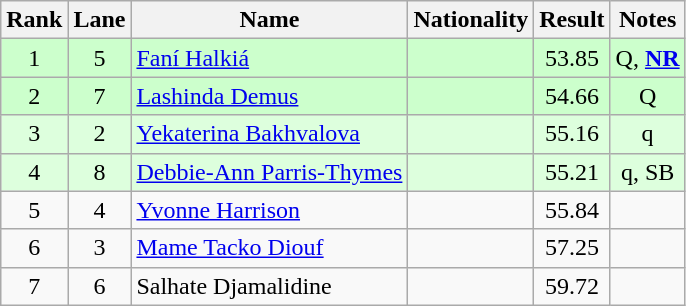<table class="wikitable sortable" style="text-align:center">
<tr>
<th>Rank</th>
<th>Lane</th>
<th>Name</th>
<th>Nationality</th>
<th>Result</th>
<th>Notes</th>
</tr>
<tr bgcolor=ccffcc>
<td>1</td>
<td>5</td>
<td align="left"><a href='#'>Faní Halkiá</a></td>
<td align="left"></td>
<td>53.85</td>
<td>Q, <strong><a href='#'>NR</a></strong></td>
</tr>
<tr bgcolor=ccffcc>
<td>2</td>
<td>7</td>
<td align="left"><a href='#'>Lashinda Demus</a></td>
<td align="left"></td>
<td>54.66</td>
<td>Q</td>
</tr>
<tr bgcolor=ddffdd>
<td>3</td>
<td>2</td>
<td align="left"><a href='#'>Yekaterina Bakhvalova</a></td>
<td align="left"></td>
<td>55.16</td>
<td>q</td>
</tr>
<tr bgcolor=ddffdd>
<td>4</td>
<td>8</td>
<td align="left"><a href='#'>Debbie-Ann Parris-Thymes</a></td>
<td align="left"></td>
<td>55.21</td>
<td>q, SB</td>
</tr>
<tr>
<td>5</td>
<td>4</td>
<td align="left"><a href='#'>Yvonne Harrison</a></td>
<td align="left"></td>
<td>55.84</td>
<td></td>
</tr>
<tr>
<td>6</td>
<td>3</td>
<td align="left"><a href='#'>Mame Tacko Diouf</a></td>
<td align="left"></td>
<td>57.25</td>
<td></td>
</tr>
<tr>
<td>7</td>
<td>6</td>
<td align="left">Salhate Djamalidine</td>
<td align="left"></td>
<td>59.72</td>
<td></td>
</tr>
</table>
